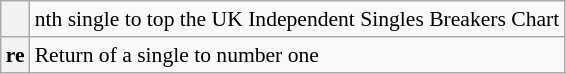<table class="wikitable plainrowheaders" style="font-size:90%;">
<tr>
<th scope=col></th>
<td>nth single to top the UK Independent Singles Breakers Chart</td>
</tr>
<tr>
<th scope=row style="text-align:center;">re</th>
<td>Return of a single to number one</td>
</tr>
</table>
